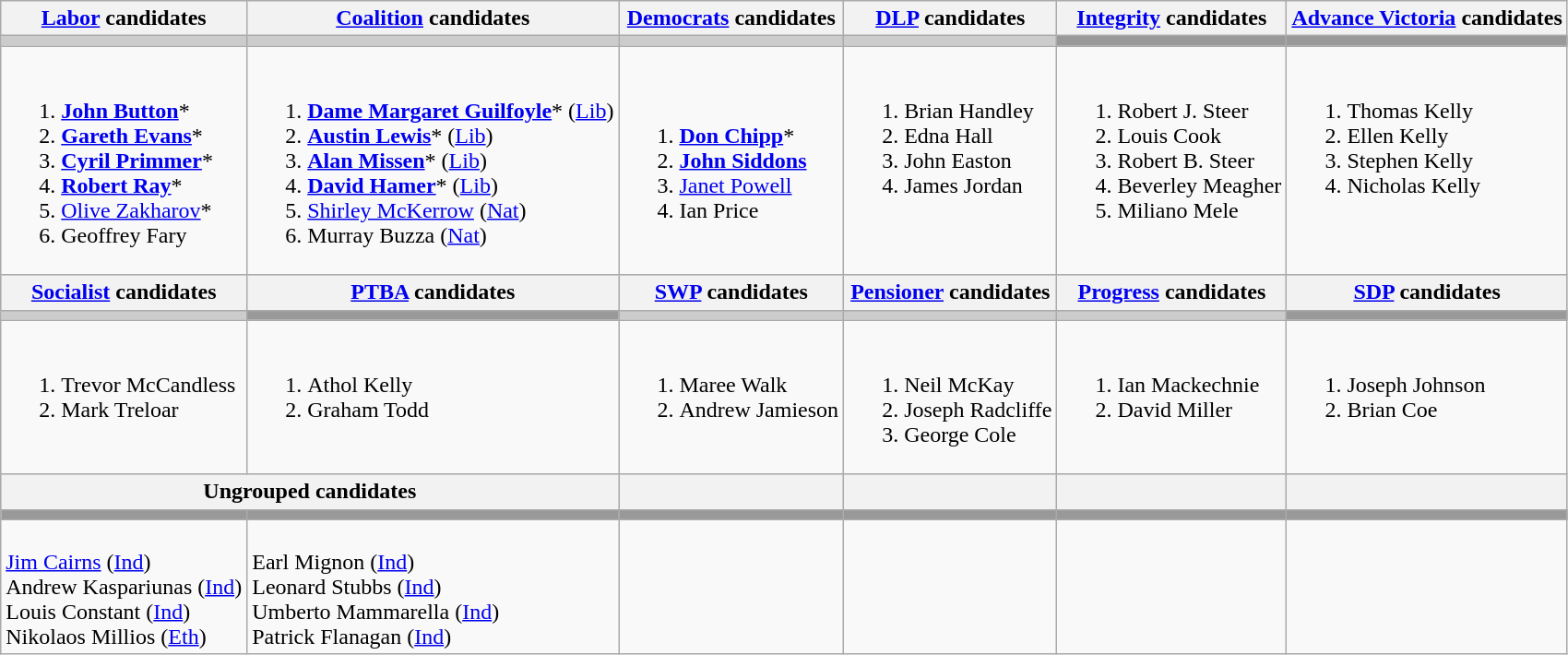<table class="wikitable">
<tr>
<th><a href='#'>Labor</a> candidates</th>
<th><a href='#'>Coalition</a> candidates</th>
<th><a href='#'>Democrats</a> candidates</th>
<th><a href='#'>DLP</a> candidates</th>
<th><a href='#'>Integrity</a> candidates</th>
<th><a href='#'>Advance Victoria</a> candidates</th>
</tr>
<tr bgcolor="#cccccc">
<td></td>
<td></td>
<td></td>
<td></td>
<td bgcolor="#999999"></td>
<td bgcolor="#999999"></td>
</tr>
<tr>
<td><br><ol><li><strong><a href='#'>John Button</a></strong>*</li><li><strong><a href='#'>Gareth Evans</a></strong>*</li><li><strong><a href='#'>Cyril Primmer</a></strong>*</li><li><strong><a href='#'>Robert Ray</a></strong>*</li><li><a href='#'>Olive Zakharov</a>*</li><li>Geoffrey Fary</li></ol></td>
<td><br><ol><li><strong><a href='#'>Dame Margaret Guilfoyle</a></strong>* (<a href='#'>Lib</a>)</li><li><strong><a href='#'>Austin Lewis</a></strong>* (<a href='#'>Lib</a>)</li><li><strong><a href='#'>Alan Missen</a></strong>* (<a href='#'>Lib</a>)</li><li><strong><a href='#'>David Hamer</a></strong>* (<a href='#'>Lib</a>)</li><li><a href='#'>Shirley McKerrow</a> (<a href='#'>Nat</a>)</li><li>Murray Buzza (<a href='#'>Nat</a>)</li></ol></td>
<td><br><ol><li><strong><a href='#'>Don Chipp</a></strong>*</li><li><strong><a href='#'>John Siddons</a></strong></li><li><a href='#'>Janet Powell</a></li><li>Ian Price</li></ol></td>
<td valign=top><br><ol><li>Brian Handley</li><li>Edna Hall</li><li>John Easton</li><li>James Jordan</li></ol></td>
<td valign=top><br><ol><li>Robert J. Steer</li><li>Louis Cook</li><li>Robert B. Steer</li><li>Beverley Meagher</li><li>Miliano Mele</li></ol></td>
<td valign=top><br><ol><li>Thomas Kelly</li><li>Ellen Kelly</li><li>Stephen Kelly</li><li>Nicholas Kelly</li></ol></td>
</tr>
<tr bgcolor="#cccccc">
<th><a href='#'>Socialist</a> candidates</th>
<th><a href='#'>PTBA</a> candidates</th>
<th><a href='#'>SWP</a> candidates</th>
<th><a href='#'>Pensioner</a> candidates</th>
<th><a href='#'>Progress</a> candidates</th>
<th><a href='#'>SDP</a> candidates</th>
</tr>
<tr bgcolor="#cccccc">
<td></td>
<td bgcolor="#999999"></td>
<td></td>
<td></td>
<td></td>
<td bgcolor="#999999"></td>
</tr>
<tr>
<td valign=top><br><ol><li>Trevor McCandless</li><li>Mark Treloar</li></ol></td>
<td valign=top><br><ol><li>Athol Kelly</li><li>Graham Todd</li></ol></td>
<td valign=top><br><ol><li>Maree Walk</li><li>Andrew Jamieson</li></ol></td>
<td valign=top><br><ol><li>Neil McKay</li><li>Joseph Radcliffe</li><li>George Cole</li></ol></td>
<td valign=top><br><ol><li>Ian Mackechnie</li><li>David Miller</li></ol></td>
<td valign=top><br><ol><li>Joseph Johnson</li><li>Brian Coe</li></ol></td>
</tr>
<tr bgcolor="#cccccc">
<th colspan="2">Ungrouped candidates</th>
<th></th>
<th></th>
<th></th>
<th></th>
</tr>
<tr bgcolor="#cccccc">
<td bgcolor="#999999"></td>
<td bgcolor="#999999"></td>
<td bgcolor="#999999"></td>
<td bgcolor="#999999"></td>
<td bgcolor="#999999"></td>
<td bgcolor="#999999"></td>
</tr>
<tr>
<td valign=top><br><a href='#'>Jim Cairns</a> (<a href='#'>Ind</a>)<br>
Andrew Kaspariunas (<a href='#'>Ind</a>)<br>
Louis Constant (<a href='#'>Ind</a>)<br>
Nikolaos Millios (<a href='#'>Eth</a>)</td>
<td valign=top><br>Earl Mignon (<a href='#'>Ind</a>)<br>
Leonard Stubbs (<a href='#'>Ind</a>)<br>
Umberto Mammarella (<a href='#'>Ind</a>)<br>
Patrick Flanagan (<a href='#'>Ind</a>)</td>
<td valign=top></td>
<td valign=top></td>
<td valign=top></td>
<td valign=top></td>
</tr>
</table>
